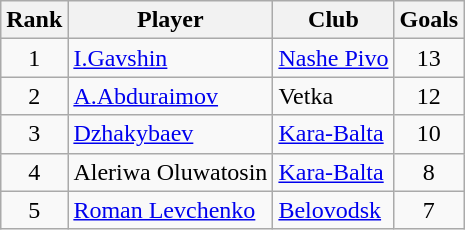<table class="wikitable" style="text-align:center">
<tr>
<th>Rank</th>
<th>Player</th>
<th>Club</th>
<th>Goals</th>
</tr>
<tr>
<td>1</td>
<td align="left"> <a href='#'>I.Gavshin</a></td>
<td align="left"><a href='#'>Nashe Pivo</a></td>
<td>13</td>
</tr>
<tr>
<td>2</td>
<td align="left"> <a href='#'>A.Abduraimov</a></td>
<td align="left">Vetka</td>
<td>12</td>
</tr>
<tr>
<td>3</td>
<td align="left"> <a href='#'>Dzhakybaev</a></td>
<td align="left"><a href='#'>Kara-Balta</a></td>
<td>10</td>
</tr>
<tr>
<td>4</td>
<td align="left"> Aleriwa Oluwatosin</td>
<td align="left"><a href='#'>Kara-Balta</a></td>
<td>8</td>
</tr>
<tr>
<td>5</td>
<td align="left"> <a href='#'>Roman Levchenko</a></td>
<td align="left"><a href='#'>Belovodsk</a></td>
<td>7</td>
</tr>
</table>
